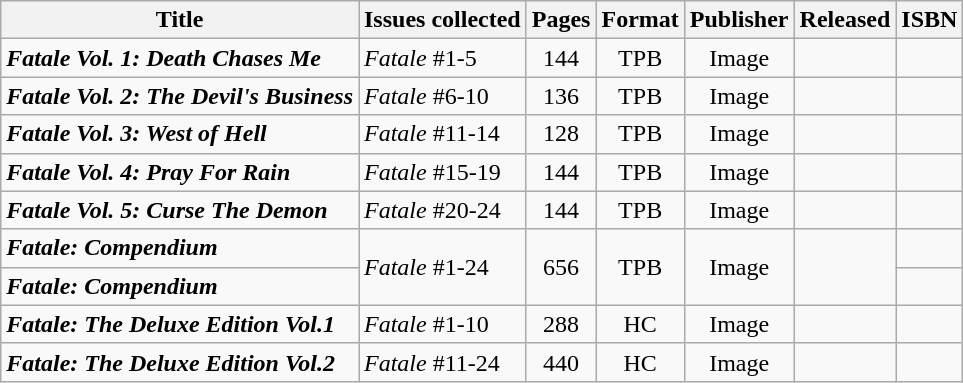<table class="wikitable sortable">
<tr>
<th class="unsortable">Title</th>
<th class="unsortable">Issues collected</th>
<th class="unsortable">Pages</th>
<th>Format</th>
<th>Publisher</th>
<th>Released</th>
<th class="unsortable">ISBN</th>
</tr>
<tr>
<td><strong><em>Fatale Vol. 1: Death Chases Me</em></strong></td>
<td><em>Fatale</em> #1-5</td>
<td style="text-align: center;">144</td>
<td style="text-align: center;">TPB</td>
<td style="text-align: center;">Image</td>
<td></td>
<td></td>
</tr>
<tr>
<td><strong><em>Fatale Vol. 2: The Devil's Business</em></strong></td>
<td><em>Fatale</em> #6-10</td>
<td style="text-align: center;">136</td>
<td style="text-align: center;">TPB</td>
<td style="text-align: center;">Image</td>
<td></td>
<td></td>
</tr>
<tr>
<td><strong><em>Fatale Vol. 3: West of Hell</em></strong></td>
<td><em>Fatale</em> #11-14</td>
<td style="text-align: center;">128</td>
<td style="text-align: center;">TPB</td>
<td style="text-align: center;">Image</td>
<td></td>
<td></td>
</tr>
<tr>
<td><strong><em>Fatale Vol. 4: Pray For Rain</em></strong></td>
<td><em>Fatale</em> #15-19</td>
<td style="text-align: center;">144</td>
<td style="text-align: center;">TPB</td>
<td style="text-align: center;">Image</td>
<td></td>
<td></td>
</tr>
<tr>
<td><strong><em>Fatale Vol. 5: Curse The Demon</em></strong></td>
<td><em>Fatale</em> #20-24</td>
<td style="text-align: center;">144</td>
<td style="text-align: center;">TPB</td>
<td style="text-align: center;">Image</td>
<td></td>
<td></td>
</tr>
<tr>
<td><strong><em>Fatale: Compendium</em></strong></td>
<td rowspan=2><em>Fatale</em> #1-24</td>
<td rowspan=2 style="text-align: center;">656</td>
<td rowspan=2 style="text-align: center;">TPB</td>
<td rowspan=2 style="text-align: center;">Image</td>
<td rowspan=2></td>
<td></td>
</tr>
<tr>
<td><strong><em>Fatale: Compendium</em></strong> </td>
<td></td>
</tr>
<tr>
<td><strong><em>Fatale: The Deluxe Edition Vol.1</em></strong></td>
<td><em>Fatale</em> #1-10</td>
<td style="text-align: center;">288</td>
<td style="text-align: center;">HC</td>
<td style="text-align: center;">Image</td>
<td></td>
<td></td>
</tr>
<tr>
<td><strong><em>Fatale: The Deluxe Edition Vol.2</em></strong></td>
<td><em>Fatale</em> #11-24</td>
<td style="text-align: center;">440</td>
<td style="text-align: center;">HC</td>
<td style="text-align: center;">Image</td>
<td></td>
<td></td>
</tr>
</table>
